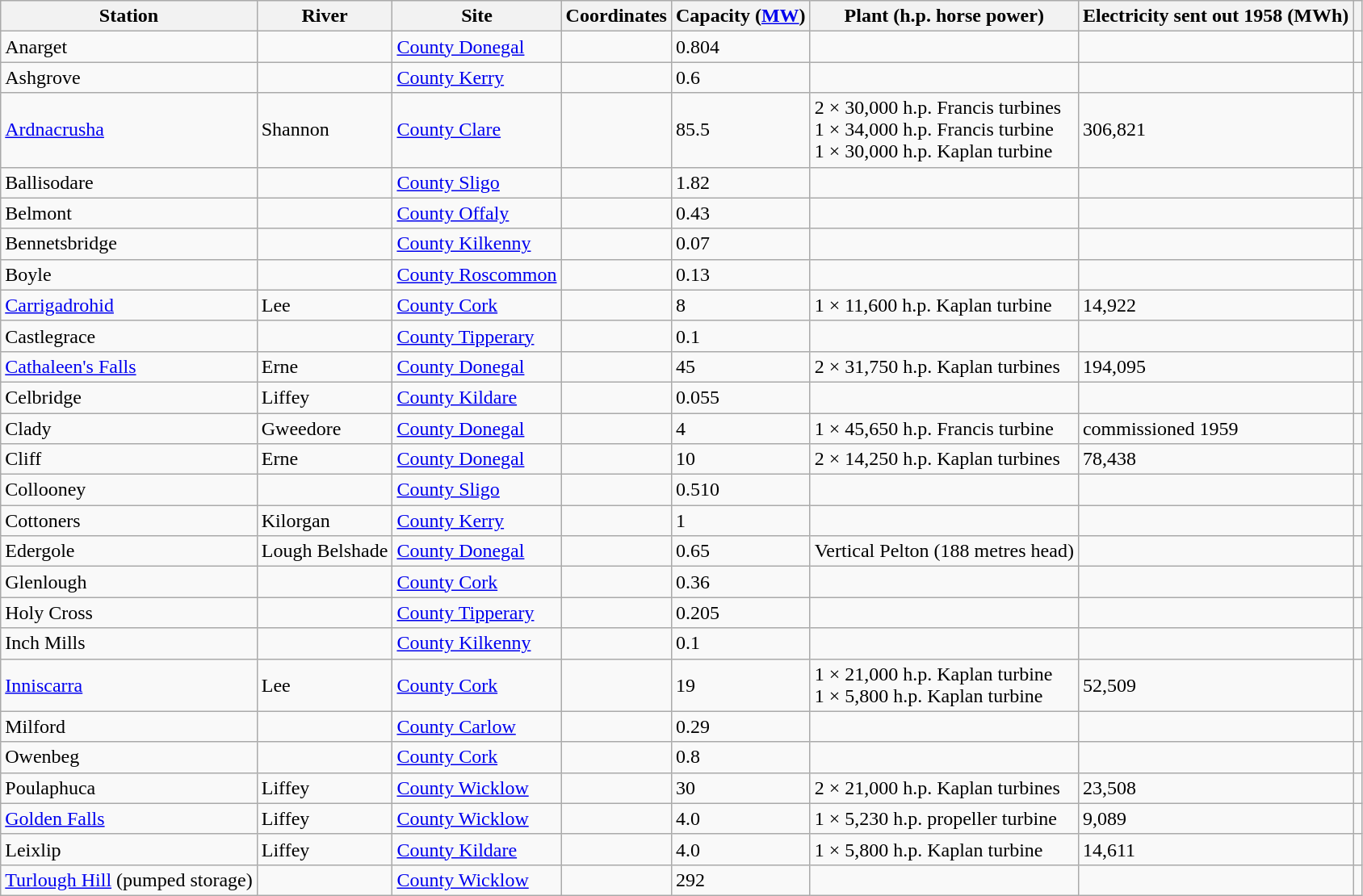<table class="wikitable sortable">
<tr>
<th>Station</th>
<th>River</th>
<th>Site</th>
<th>Coordinates</th>
<th>Capacity (<a href='#'>MW</a>)</th>
<th>Plant (h.p. horse power)</th>
<th>Electricity sent out 1958 (MWh)</th>
<th></th>
</tr>
<tr>
<td>Anarget</td>
<td></td>
<td><a href='#'>County Donegal</a></td>
<td></td>
<td>0.804</td>
<td></td>
<td></td>
<td></td>
</tr>
<tr>
<td>Ashgrove</td>
<td></td>
<td><a href='#'>County Kerry</a></td>
<td></td>
<td>0.6</td>
<td></td>
<td></td>
<td></td>
</tr>
<tr>
<td><a href='#'>Ardnacrusha</a></td>
<td>Shannon</td>
<td><a href='#'>County Clare</a></td>
<td></td>
<td>85.5</td>
<td>2 × 30,000 h.p. Francis turbines<br>1 × 34,000 h.p. Francis turbine<br>1 × 30,000 h.p. Kaplan turbine</td>
<td>306,821</td>
<td></td>
</tr>
<tr>
<td>Ballisodare</td>
<td></td>
<td><a href='#'>County Sligo</a></td>
<td></td>
<td>1.82</td>
<td></td>
<td></td>
<td></td>
</tr>
<tr>
<td>Belmont</td>
<td></td>
<td><a href='#'>County Offaly</a></td>
<td></td>
<td>0.43</td>
<td></td>
<td></td>
<td></td>
</tr>
<tr>
<td>Bennetsbridge</td>
<td></td>
<td><a href='#'>County Kilkenny</a></td>
<td></td>
<td>0.07</td>
<td></td>
<td></td>
<td></td>
</tr>
<tr>
<td>Boyle</td>
<td></td>
<td><a href='#'>County Roscommon</a></td>
<td></td>
<td>0.13</td>
<td></td>
<td></td>
<td></td>
</tr>
<tr>
<td><a href='#'>Carrigadrohid</a></td>
<td>Lee</td>
<td><a href='#'>County Cork</a></td>
<td></td>
<td>8</td>
<td>1 × 11,600 h.p. Kaplan turbine</td>
<td>14,922</td>
<td></td>
</tr>
<tr>
<td>Castlegrace</td>
<td></td>
<td><a href='#'>County Tipperary</a></td>
<td></td>
<td>0.1</td>
<td></td>
<td></td>
<td></td>
</tr>
<tr>
<td><a href='#'>Cathaleen's Falls</a></td>
<td>Erne</td>
<td><a href='#'>County Donegal</a></td>
<td></td>
<td>45</td>
<td>2 × 31,750 h.p. Kaplan turbines</td>
<td>194,095</td>
<td></td>
</tr>
<tr>
<td>Celbridge</td>
<td>Liffey</td>
<td><a href='#'>County Kildare</a></td>
<td></td>
<td>0.055</td>
<td></td>
<td></td>
<td></td>
</tr>
<tr>
<td>Clady</td>
<td>Gweedore</td>
<td><a href='#'>County Donegal</a></td>
<td></td>
<td>4</td>
<td>1 × 45,650 h.p. Francis turbine</td>
<td>commissioned 1959</td>
<td></td>
</tr>
<tr>
<td>Cliff</td>
<td>Erne</td>
<td><a href='#'>County Donegal</a></td>
<td></td>
<td>10</td>
<td>2 × 14,250 h.p. Kaplan turbines</td>
<td>78,438</td>
<td></td>
</tr>
<tr>
<td>Collooney</td>
<td></td>
<td><a href='#'>County Sligo</a></td>
<td></td>
<td>0.510</td>
<td></td>
<td></td>
<td></td>
</tr>
<tr>
<td>Cottoners</td>
<td>Kilorgan</td>
<td><a href='#'>County Kerry</a></td>
<td></td>
<td>1</td>
<td></td>
<td></td>
<td></td>
</tr>
<tr>
<td>Edergole</td>
<td>Lough Belshade</td>
<td><a href='#'>County Donegal</a></td>
<td></td>
<td>0.65</td>
<td>Vertical Pelton (188 metres  head)</td>
<td></td>
<td></td>
</tr>
<tr>
<td>Glenlough</td>
<td></td>
<td><a href='#'>County Cork</a></td>
<td></td>
<td>0.36</td>
<td></td>
<td></td>
<td></td>
</tr>
<tr>
<td>Holy Cross</td>
<td></td>
<td><a href='#'>County Tipperary</a></td>
<td></td>
<td>0.205</td>
<td></td>
<td></td>
<td></td>
</tr>
<tr>
<td>Inch Mills</td>
<td></td>
<td><a href='#'>County Kilkenny</a></td>
<td></td>
<td>0.1</td>
<td></td>
<td></td>
<td></td>
</tr>
<tr>
<td><a href='#'>Inniscarra</a></td>
<td>Lee</td>
<td><a href='#'>County Cork</a></td>
<td></td>
<td>19</td>
<td>1 × 21,000 h.p. Kaplan turbine<br>1 × 5,800 h.p. Kaplan turbine</td>
<td>52,509</td>
<td></td>
</tr>
<tr>
<td>Milford</td>
<td></td>
<td><a href='#'>County Carlow</a></td>
<td></td>
<td>0.29</td>
<td></td>
<td></td>
<td></td>
</tr>
<tr>
<td>Owenbeg</td>
<td></td>
<td><a href='#'>County Cork</a></td>
<td></td>
<td>0.8</td>
<td></td>
<td></td>
<td></td>
</tr>
<tr>
<td>Poulaphuca</td>
<td>Liffey</td>
<td><a href='#'>County Wicklow</a></td>
<td></td>
<td>30</td>
<td>2 × 21,000 h.p. Kaplan turbines</td>
<td>23,508</td>
<td></td>
</tr>
<tr>
<td><a href='#'>Golden Falls</a></td>
<td>Liffey</td>
<td><a href='#'>County Wicklow</a></td>
<td></td>
<td>4.0</td>
<td>1 × 5,230 h.p. propeller turbine</td>
<td>9,089</td>
<td></td>
</tr>
<tr>
<td>Leixlip</td>
<td>Liffey</td>
<td><a href='#'>County Kildare</a></td>
<td></td>
<td>4.0</td>
<td>1 × 5,800 h.p. Kaplan turbine</td>
<td>14,611</td>
<td></td>
</tr>
<tr>
<td><a href='#'>Turlough Hill</a> (pumped storage)</td>
<td></td>
<td><a href='#'>County Wicklow</a></td>
<td></td>
<td>292</td>
<td></td>
<td></td>
<td></td>
</tr>
</table>
